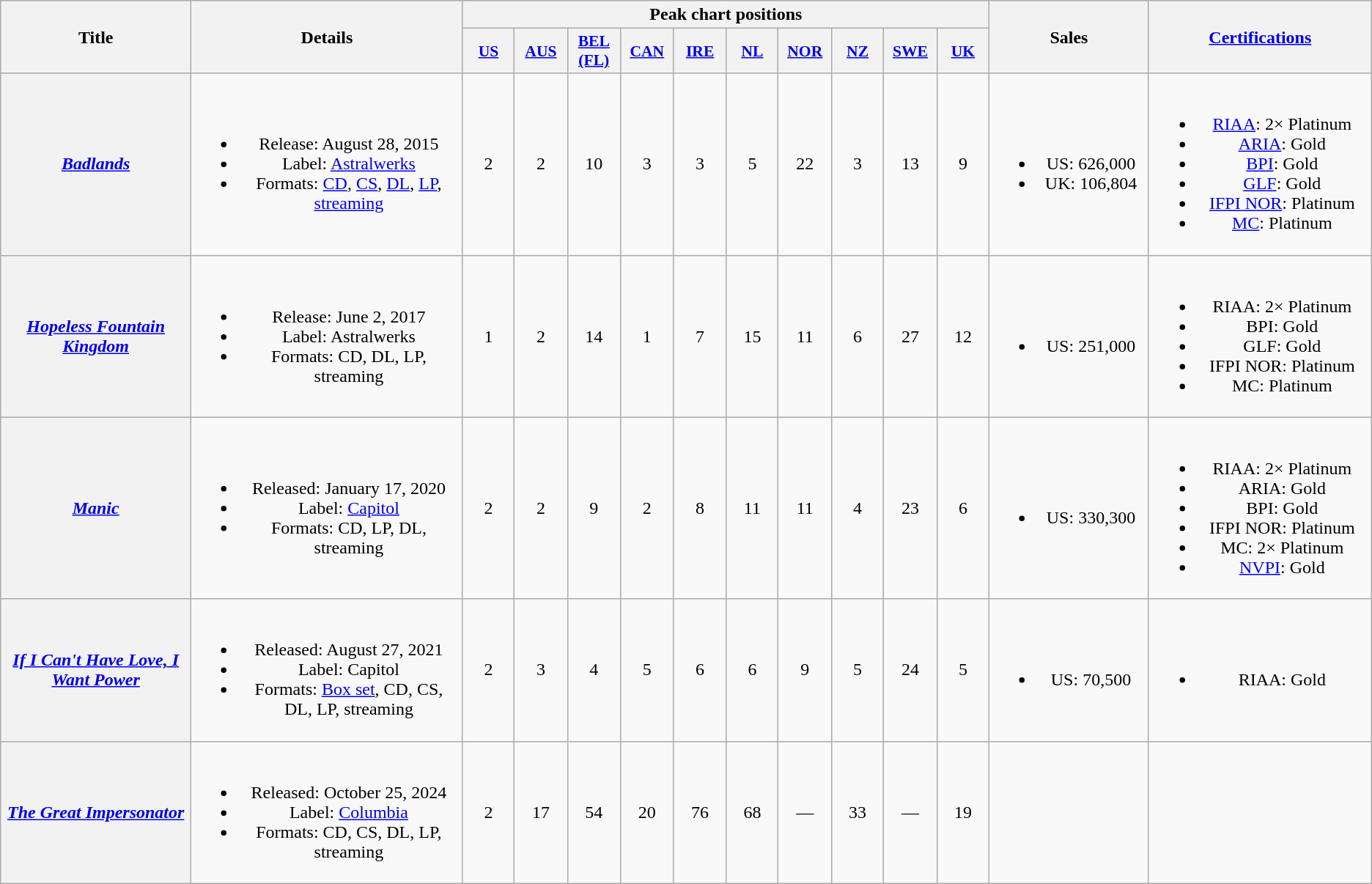<table class="wikitable plainrowheaders" style="text-align:center;" border="1">
<tr>
<th scope="col" rowspan="2" style="width:11em;">Title</th>
<th scope="col" rowspan="2" style="width:16em;">Details</th>
<th scope="col" colspan="10">Peak chart positions</th>
<th scope="col" rowspan="2" style="width:9em;">Sales</th>
<th scope="col" rowspan="2" style="width:13em;"><a href='#'>Certifications</a></th>
</tr>
<tr>
<th scope="col" style="width:3em;font-size:90%;"><a href='#'>US</a><br></th>
<th scope="col" style="width:3em;font-size:90%;"><a href='#'>AUS</a><br></th>
<th scope="col" style="width:3em;font-size:90%;"><a href='#'>BEL<br>(FL)</a><br></th>
<th scope="col" style="width:3em;font-size:90%;"><a href='#'>CAN</a><br></th>
<th scope="col" style="width:3em;font-size:90%;"><a href='#'>IRE</a><br></th>
<th scope="col" style="width:3em;font-size:90%;"><a href='#'>NL</a><br></th>
<th scope="col" style="width:3em;font-size:90%;"><a href='#'>NOR</a><br></th>
<th scope="col" style="width:3em;font-size:90%;"><a href='#'>NZ</a><br></th>
<th scope="col" style="width:3em;font-size:90%;"><a href='#'>SWE</a><br></th>
<th scope="col" style="width:3em;font-size:90%;"><a href='#'>UK</a><br></th>
</tr>
<tr>
<th scope="row"><em><a href='#'>Badlands</a></em></th>
<td><br><ul><li>Release: August 28, 2015</li><li>Label: <a href='#'>Astralwerks</a></li><li>Formats: <a href='#'>CD</a>, <a href='#'>CS</a>, <a href='#'>DL</a>, <a href='#'>LP</a>, <a href='#'>streaming</a></li></ul></td>
<td>2</td>
<td>2</td>
<td>10</td>
<td>3</td>
<td>3</td>
<td>5</td>
<td>22</td>
<td>3</td>
<td>13</td>
<td>9</td>
<td><br><ul><li>US: 626,000</li><li>UK: 106,804</li></ul></td>
<td><br><ul><li><a href='#'>RIAA</a>: 2× Platinum</li><li><a href='#'>ARIA</a>: Gold</li><li><a href='#'>BPI</a>: Gold</li><li><a href='#'>GLF</a>: Gold</li><li><a href='#'>IFPI NOR</a>: Platinum</li><li><a href='#'>MC</a>: Platinum</li></ul></td>
</tr>
<tr>
<th scope="row"><em><a href='#'>Hopeless Fountain Kingdom</a></em></th>
<td><br><ul><li>Release: June 2, 2017</li><li>Label: Astralwerks</li><li>Formats: CD, DL, LP, streaming</li></ul></td>
<td>1</td>
<td>2</td>
<td>14</td>
<td>1</td>
<td>7</td>
<td>15</td>
<td>11</td>
<td>6</td>
<td>27</td>
<td>12</td>
<td><br><ul><li>US: 251,000</li></ul></td>
<td><br><ul><li>RIAA: 2× Platinum</li><li>BPI: Gold</li><li>GLF: Gold</li><li>IFPI NOR: Platinum</li><li>MC: Platinum</li></ul></td>
</tr>
<tr>
<th scope="row"><em><a href='#'>Manic</a></em></th>
<td><br><ul><li>Released: January 17, 2020</li><li>Label: <a href='#'>Capitol</a></li><li>Formats: CD, LP, DL, streaming</li></ul></td>
<td>2</td>
<td>2</td>
<td>9</td>
<td>2</td>
<td>8</td>
<td>11</td>
<td>11</td>
<td>4</td>
<td>23</td>
<td>6</td>
<td><br><ul><li>US: 330,300</li></ul></td>
<td><br><ul><li>RIAA: 2× Platinum</li><li>ARIA: Gold</li><li>BPI: Gold</li><li>IFPI NOR: Platinum</li><li>MC: 2× Platinum</li><li><a href='#'>NVPI</a>: Gold</li></ul></td>
</tr>
<tr>
<th scope="row"><em><a href='#'>If I Can't Have Love, I Want Power</a></em></th>
<td><br><ul><li>Released: August 27, 2021</li><li>Label: Capitol</li><li>Formats: <a href='#'>Box set</a>, CD, CS, DL, LP, streaming</li></ul></td>
<td>2</td>
<td>3</td>
<td>4</td>
<td>5</td>
<td>6</td>
<td>6</td>
<td>9</td>
<td>5</td>
<td>24</td>
<td>5</td>
<td><br><ul><li>US: 70,500</li></ul></td>
<td><br><ul><li>RIAA: Gold</li></ul></td>
</tr>
<tr>
<th scope="row"><em><a href='#'>The Great Impersonator</a></em></th>
<td><br><ul><li>Released: October 25, 2024</li><li>Label: <a href='#'>Columbia</a></li><li>Formats: CD, CS, DL, LP, streaming</li></ul></td>
<td>2</td>
<td>17<br></td>
<td>54</td>
<td>20</td>
<td>76<br></td>
<td>68</td>
<td>—</td>
<td>33<br></td>
<td>—</td>
<td>19</td>
<td></td>
<td></td>
</tr>
</table>
